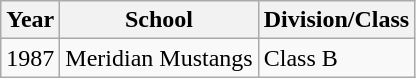<table class="wikitable">
<tr>
<th>Year</th>
<th>School</th>
<th>Division/Class</th>
</tr>
<tr>
<td>1987</td>
<td>Meridian Mustangs</td>
<td>Class B</td>
</tr>
</table>
